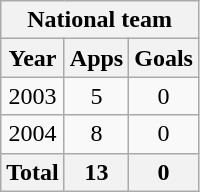<table class="wikitable" style="text-align:center">
<tr>
<th colspan=3>National team</th>
</tr>
<tr>
<th>Year</th>
<th>Apps</th>
<th>Goals</th>
</tr>
<tr>
<td>2003</td>
<td>5</td>
<td>0</td>
</tr>
<tr>
<td>2004</td>
<td>8</td>
<td>0</td>
</tr>
<tr>
<th>Total</th>
<th>13</th>
<th>0</th>
</tr>
</table>
